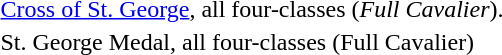<table>
<tr>
<td></td>
<td><a href='#'>Cross of St. George</a>, all four-classes (<em>Full Cavalier</em>).</td>
</tr>
<tr>
<td></td>
<td>St. George Medal, all four-classes (Full Cavalier)</td>
</tr>
<tr>
</tr>
</table>
